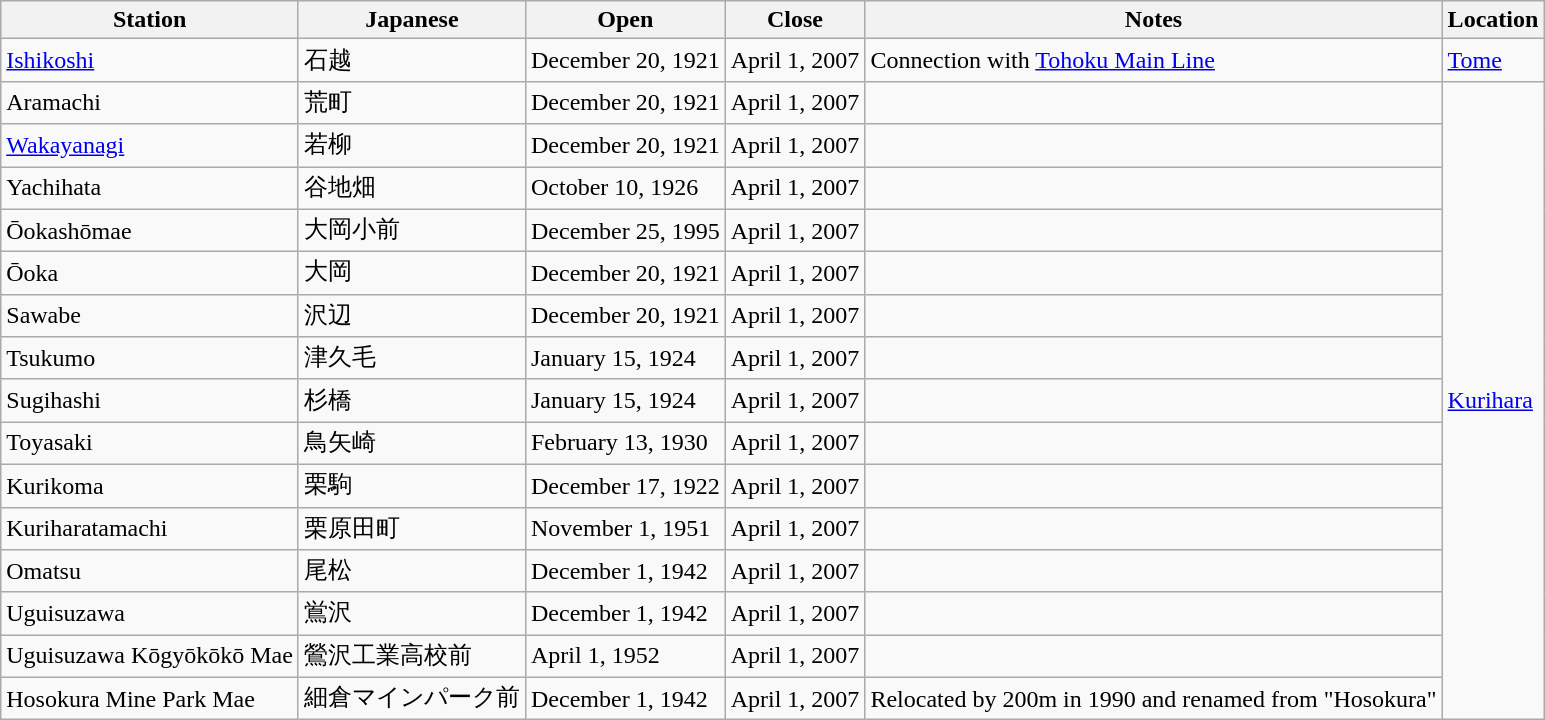<table class="wikitable">
<tr>
<th>Station</th>
<th>Japanese</th>
<th>Open</th>
<th>Close</th>
<th>Notes</th>
<th>Location</th>
</tr>
<tr>
<td><a href='#'>Ishikoshi</a></td>
<td>石越</td>
<td>December 20, 1921</td>
<td>April 1, 2007</td>
<td>Connection with <a href='#'>Tohoku Main Line</a></td>
<td><a href='#'>Tome</a></td>
</tr>
<tr>
<td>Aramachi</td>
<td>荒町</td>
<td>December 20, 1921</td>
<td>April 1, 2007</td>
<td></td>
<td rowspan="15"><a href='#'>Kurihara</a></td>
</tr>
<tr>
<td><a href='#'>Wakayanagi</a></td>
<td>若柳</td>
<td>December 20, 1921</td>
<td>April 1, 2007</td>
<td></td>
</tr>
<tr>
<td>Yachihata</td>
<td>谷地畑</td>
<td>October 10, 1926</td>
<td>April 1, 2007</td>
<td></td>
</tr>
<tr>
<td>Ōokashōmae</td>
<td>大岡小前</td>
<td>December 25, 1995</td>
<td>April 1, 2007</td>
<td></td>
</tr>
<tr>
<td>Ōoka</td>
<td>大岡</td>
<td>December 20, 1921</td>
<td>April 1, 2007</td>
<td></td>
</tr>
<tr>
<td>Sawabe</td>
<td>沢辺</td>
<td>December 20, 1921</td>
<td>April 1, 2007</td>
<td></td>
</tr>
<tr>
<td>Tsukumo</td>
<td>津久毛</td>
<td>January 15, 1924</td>
<td>April 1, 2007</td>
<td></td>
</tr>
<tr>
<td>Sugihashi</td>
<td>杉橋</td>
<td>January 15, 1924</td>
<td>April 1, 2007</td>
<td></td>
</tr>
<tr>
<td>Toyasaki</td>
<td>鳥矢崎</td>
<td>February 13, 1930</td>
<td>April 1, 2007</td>
<td></td>
</tr>
<tr>
<td>Kurikoma</td>
<td>栗駒</td>
<td>December 17, 1922</td>
<td>April 1, 2007</td>
<td></td>
</tr>
<tr>
<td>Kuriharatamachi</td>
<td>栗原田町</td>
<td>November 1, 1951</td>
<td>April 1, 2007</td>
<td></td>
</tr>
<tr>
<td>Omatsu</td>
<td>尾松</td>
<td>December 1, 1942</td>
<td>April 1, 2007</td>
<td></td>
</tr>
<tr>
<td>Uguisuzawa</td>
<td>鴬沢</td>
<td>December 1, 1942</td>
<td>April 1, 2007</td>
<td></td>
</tr>
<tr>
<td>Uguisuzawa Kōgyōkōkō Mae</td>
<td>鶯沢工業高校前</td>
<td>April 1, 1952</td>
<td>April 1, 2007</td>
<td></td>
</tr>
<tr>
<td>Hosokura Mine Park Mae</td>
<td>細倉マインパーク前</td>
<td>December 1, 1942</td>
<td>April 1, 2007</td>
<td>Relocated by 200m in 1990 and renamed from "Hosokura"</td>
</tr>
</table>
